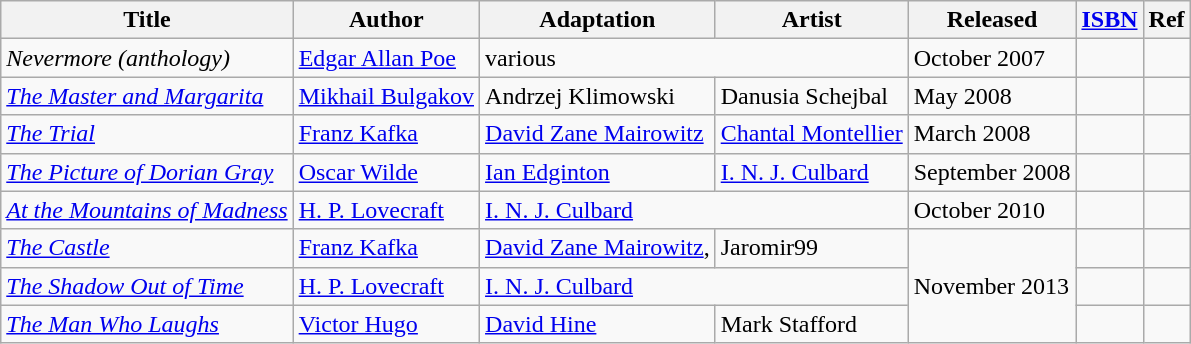<table class="wikitable">
<tr>
<th>Title</th>
<th>Author</th>
<th>Adaptation</th>
<th>Artist</th>
<th>Released</th>
<th><a href='#'>ISBN</a></th>
<th>Ref</th>
</tr>
<tr>
<td><em>Nevermore (anthology)</em></td>
<td><a href='#'>Edgar Allan Poe</a></td>
<td colspan="2">various</td>
<td>October 2007</td>
<td></td>
<td></td>
</tr>
<tr>
<td><em><a href='#'>The Master and Margarita</a></em></td>
<td><a href='#'>Mikhail Bulgakov</a></td>
<td>Andrzej Klimowski</td>
<td>Danusia Schejbal</td>
<td>May 2008</td>
<td></td>
<td></td>
</tr>
<tr>
<td><em><a href='#'>The Trial</a></em></td>
<td><a href='#'>Franz Kafka</a></td>
<td><a href='#'>David Zane Mairowitz</a></td>
<td><a href='#'>Chantal Montellier</a></td>
<td>March 2008</td>
<td></td>
<td></td>
</tr>
<tr>
<td><em><a href='#'>The Picture of Dorian Gray</a></em></td>
<td><a href='#'>Oscar Wilde</a></td>
<td><a href='#'>Ian Edginton</a></td>
<td><a href='#'>I. N. J. Culbard</a></td>
<td>September 2008</td>
<td></td>
<td></td>
</tr>
<tr>
<td><em><a href='#'>At the Mountains of Madness</a></em></td>
<td><a href='#'>H. P. Lovecraft</a></td>
<td colspan="2"><a href='#'>I. N. J. Culbard</a></td>
<td>October 2010</td>
<td></td>
<td></td>
</tr>
<tr>
<td><em><a href='#'>The Castle</a></em></td>
<td><a href='#'>Franz Kafka</a></td>
<td><a href='#'>David Zane Mairowitz</a>,</td>
<td>Jaromir99</td>
<td rowspan="3">November 2013</td>
<td></td>
<td></td>
</tr>
<tr>
<td><em><a href='#'>The Shadow Out of Time</a></em></td>
<td><a href='#'>H. P. Lovecraft</a></td>
<td colspan="2"><a href='#'>I. N. J. Culbard</a></td>
<td></td>
<td></td>
</tr>
<tr>
<td><em><a href='#'>The Man Who Laughs</a></em></td>
<td><a href='#'>Victor Hugo</a></td>
<td><a href='#'>David Hine</a></td>
<td>Mark Stafford</td>
<td></td>
<td></td>
</tr>
</table>
